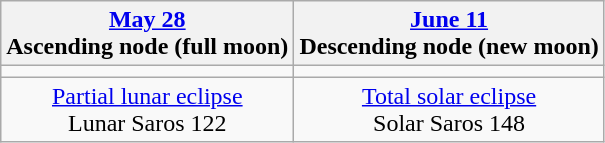<table class="wikitable">
<tr>
<th><a href='#'>May 28</a><br>Ascending node (full moon)<br></th>
<th><a href='#'>June 11</a><br>Descending node (new moon)<br></th>
</tr>
<tr>
<td></td>
<td></td>
</tr>
<tr align=center>
<td><a href='#'>Partial lunar eclipse</a><br>Lunar Saros 122</td>
<td><a href='#'>Total solar eclipse</a><br>Solar Saros 148</td>
</tr>
</table>
